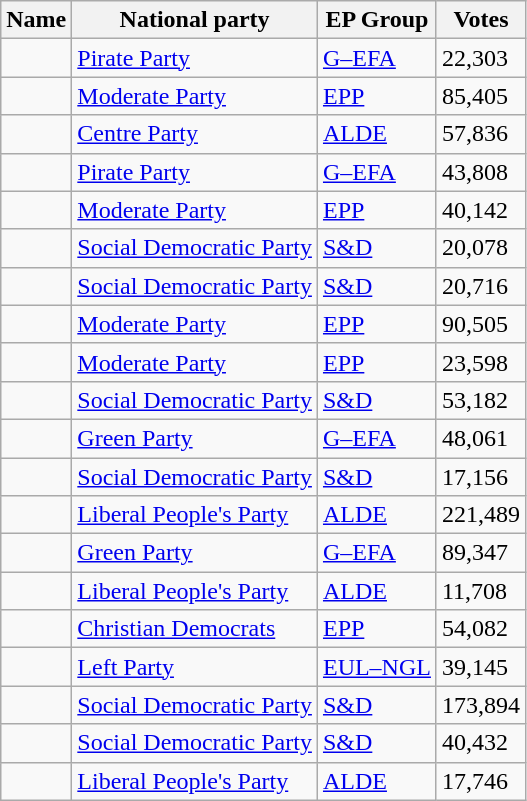<table class="sortable wikitable">
<tr>
<th>Name</th>
<th>National party</th>
<th>EP Group</th>
<th>Votes</th>
</tr>
<tr>
<td> </td>
<td> <a href='#'>Pirate Party</a></td>
<td> <a href='#'>G–EFA</a></td>
<td>22,303</td>
</tr>
<tr>
<td></td>
<td> <a href='#'>Moderate Party</a></td>
<td> <a href='#'>EPP</a></td>
<td>85,405</td>
</tr>
<tr>
<td> </td>
<td> <a href='#'>Centre Party</a></td>
<td> <a href='#'>ALDE</a></td>
<td>57,836</td>
</tr>
<tr>
<td></td>
<td> <a href='#'>Pirate Party</a></td>
<td> <a href='#'>G–EFA</a></td>
<td>43,808</td>
</tr>
<tr>
<td></td>
<td> <a href='#'>Moderate Party</a></td>
<td> <a href='#'>EPP</a></td>
<td>40,142</td>
</tr>
<tr>
<td></td>
<td> <a href='#'>Social Democratic Party</a></td>
<td> <a href='#'>S&D</a></td>
<td>20,078</td>
</tr>
<tr>
<td></td>
<td> <a href='#'>Social Democratic Party</a></td>
<td> <a href='#'>S&D</a></td>
<td>20,716</td>
</tr>
<tr>
<td></td>
<td> <a href='#'>Moderate Party</a></td>
<td> <a href='#'>EPP</a></td>
<td>90,505</td>
</tr>
<tr>
<td></td>
<td> <a href='#'>Moderate Party</a></td>
<td> <a href='#'>EPP</a></td>
<td>23,598</td>
</tr>
<tr>
<td></td>
<td> <a href='#'>Social Democratic Party</a></td>
<td> <a href='#'>S&D</a></td>
<td>53,182</td>
</tr>
<tr>
<td></td>
<td> <a href='#'>Green Party</a></td>
<td> <a href='#'>G–EFA</a></td>
<td>48,061</td>
</tr>
<tr>
<td> </td>
<td> <a href='#'>Social Democratic Party</a></td>
<td> <a href='#'>S&D</a></td>
<td>17,156</td>
</tr>
<tr>
<td></td>
<td> <a href='#'>Liberal People's Party</a></td>
<td> <a href='#'>ALDE</a></td>
<td>221,489</td>
</tr>
<tr>
<td></td>
<td> <a href='#'>Green Party</a></td>
<td> <a href='#'>G–EFA</a></td>
<td>89,347</td>
</tr>
<tr>
<td></td>
<td> <a href='#'>Liberal People's Party</a></td>
<td> <a href='#'>ALDE</a></td>
<td>11,708</td>
</tr>
<tr>
<td></td>
<td> <a href='#'>Christian Democrats</a></td>
<td> <a href='#'>EPP</a></td>
<td>54,082</td>
</tr>
<tr>
<td> </td>
<td> <a href='#'>Left Party</a></td>
<td> <a href='#'>EUL–NGL</a></td>
<td>39,145</td>
</tr>
<tr>
<td></td>
<td> <a href='#'>Social Democratic Party</a></td>
<td> <a href='#'>S&D</a></td>
<td>173,894</td>
</tr>
<tr>
<td></td>
<td> <a href='#'>Social Democratic Party</a></td>
<td> <a href='#'>S&D</a></td>
<td>40,432</td>
</tr>
<tr>
<td></td>
<td> <a href='#'>Liberal People's Party</a></td>
<td> <a href='#'>ALDE</a></td>
<td>17,746</td>
</tr>
</table>
